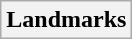<table class="wikitable">
<tr>
<th style="background:light gray; color:black">Landmarks<br></th>
</tr>
</table>
